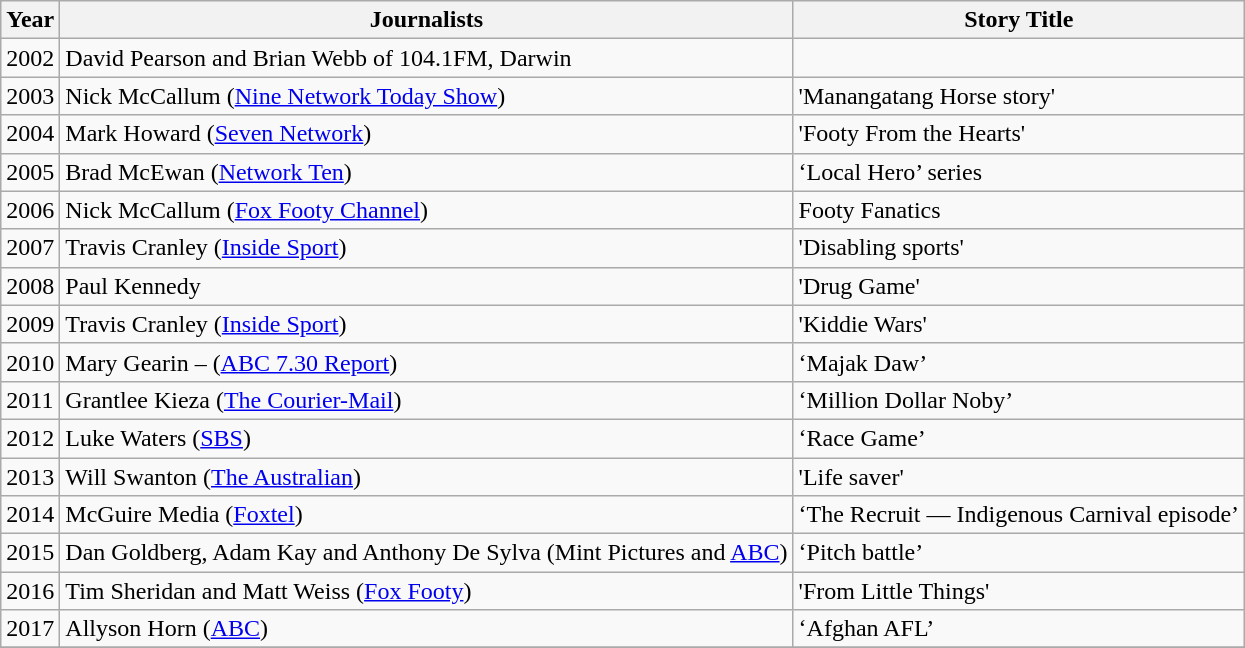<table class="wikitable">
<tr>
<th>Year</th>
<th>Journalists</th>
<th>Story Title</th>
</tr>
<tr>
<td>2002</td>
<td>David Pearson and Brian Webb of 104.1FM, Darwin</td>
</tr>
<tr>
<td>2003</td>
<td>Nick McCallum  (<a href='#'>Nine Network Today Show</a>)</td>
<td>'Manangatang Horse story'</td>
</tr>
<tr>
<td>2004</td>
<td>Mark Howard (<a href='#'>Seven Network</a>)</td>
<td>'Footy From the Hearts'</td>
</tr>
<tr>
<td>2005</td>
<td>Brad McEwan (<a href='#'>Network Ten</a>)</td>
<td>‘Local Hero’ series</td>
</tr>
<tr>
<td>2006</td>
<td>Nick McCallum (<a href='#'>Fox Footy Channel</a>)</td>
<td>Footy Fanatics</td>
</tr>
<tr>
<td>2007</td>
<td>Travis Cranley (<a href='#'>Inside Sport</a>)</td>
<td>'Disabling sports'</td>
</tr>
<tr>
<td>2008</td>
<td>Paul Kennedy</td>
<td>'Drug Game'</td>
</tr>
<tr>
<td>2009</td>
<td>Travis Cranley (<a href='#'>Inside Sport</a>)</td>
<td>'Kiddie Wars'</td>
</tr>
<tr>
<td>2010</td>
<td>Mary Gearin – (<a href='#'>ABC 7.30 Report</a>)</td>
<td>‘Majak Daw’</td>
</tr>
<tr>
<td>2011</td>
<td>Grantlee Kieza (<a href='#'>The Courier-Mail</a>)</td>
<td>‘Million Dollar Noby’</td>
</tr>
<tr>
<td>2012</td>
<td>Luke Waters (<a href='#'>SBS</a>)</td>
<td>‘Race Game’</td>
</tr>
<tr>
<td>2013</td>
<td>Will Swanton  (<a href='#'>The Australian</a>)</td>
<td>'Life saver'</td>
</tr>
<tr>
<td>2014</td>
<td>McGuire Media (<a href='#'>Foxtel</a>)</td>
<td>‘The Recruit — Indigenous Carnival episode’</td>
</tr>
<tr>
<td>2015</td>
<td>Dan Goldberg, Adam Kay and Anthony De Sylva (Mint Pictures and <a href='#'>ABC</a>)</td>
<td>‘Pitch battle’</td>
</tr>
<tr>
<td>2016</td>
<td>Tim Sheridan and Matt Weiss (<a href='#'>Fox Footy</a>)</td>
<td>'From Little Things'</td>
</tr>
<tr>
<td>2017</td>
<td>Allyson Horn (<a href='#'>ABC</a>)</td>
<td>‘Afghan AFL’</td>
</tr>
<tr>
</tr>
</table>
